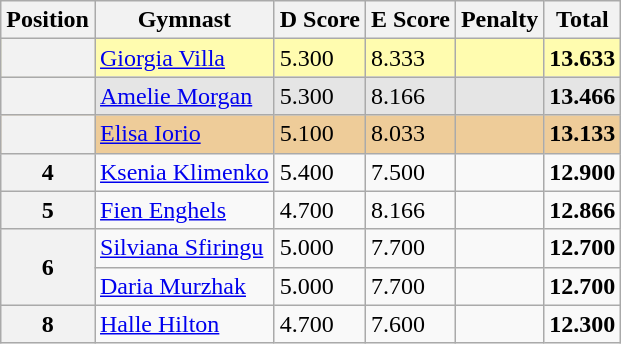<table class="wikitable sortable">
<tr>
<th>Position</th>
<th>Gymnast</th>
<th>D Score</th>
<th>E Score</th>
<th>Penalty</th>
<th>Total</th>
</tr>
<tr style="background:#fffcaf;">
<th scope="row" style="text-align:center"></th>
<td> <a href='#'>Giorgia Villa</a></td>
<td>5.300</td>
<td>8.333</td>
<td></td>
<td><strong>13.633</strong></td>
</tr>
<tr style="background:#e5e5e5;">
<th scope="row" style="text-align:center"></th>
<td> <a href='#'>Amelie Morgan</a></td>
<td>5.300</td>
<td>8.166</td>
<td></td>
<td><strong>13.466</strong></td>
</tr>
<tr style="background:#ec9;">
<th scope="row" style="text-align:center"></th>
<td> <a href='#'>Elisa Iorio</a></td>
<td>5.100</td>
<td>8.033</td>
<td></td>
<td><strong>13.133</strong></td>
</tr>
<tr>
<th>4</th>
<td> <a href='#'>Ksenia Klimenko</a></td>
<td>5.400</td>
<td>7.500</td>
<td></td>
<td><strong>12.900</strong></td>
</tr>
<tr>
<th>5</th>
<td> <a href='#'>Fien Enghels</a></td>
<td>4.700</td>
<td>8.166</td>
<td></td>
<td><strong>12.866</strong></td>
</tr>
<tr>
<th rowspan="2">6</th>
<td> <a href='#'>Silviana Sfiringu</a></td>
<td>5.000</td>
<td>7.700</td>
<td></td>
<td><strong>12.700</strong></td>
</tr>
<tr>
<td> <a href='#'>Daria Murzhak</a></td>
<td>5.000</td>
<td>7.700</td>
<td></td>
<td><strong>12.700</strong></td>
</tr>
<tr>
<th>8</th>
<td> <a href='#'>Halle Hilton</a></td>
<td>4.700</td>
<td>7.600</td>
<td></td>
<td><strong>12.300</strong></td>
</tr>
</table>
